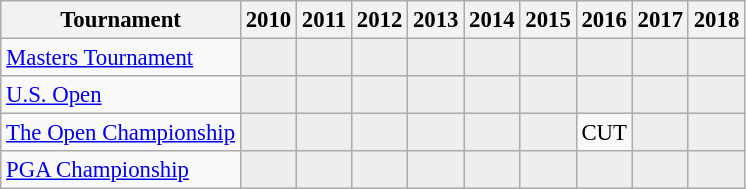<table class="wikitable" style="font-size:95%;text-align:center;">
<tr>
<th>Tournament</th>
<th>2010</th>
<th>2011</th>
<th>2012</th>
<th>2013</th>
<th>2014</th>
<th>2015</th>
<th>2016</th>
<th>2017</th>
<th>2018</th>
</tr>
<tr>
<td align=left><a href='#'>Masters Tournament</a></td>
<td style="background:#eeeeee;"></td>
<td style="background:#eeeeee;"></td>
<td style="background:#eeeeee;"></td>
<td style="background:#eeeeee;"></td>
<td style="background:#eeeeee;"></td>
<td style="background:#eeeeee;"></td>
<td style="background:#eeeeee;"></td>
<td style="background:#eeeeee;"></td>
<td style="background:#eeeeee;"></td>
</tr>
<tr>
<td align=left><a href='#'>U.S. Open</a></td>
<td style="background:#eeeeee;"></td>
<td style="background:#eeeeee;"></td>
<td style="background:#eeeeee;"></td>
<td style="background:#eeeeee;"></td>
<td style="background:#eeeeee;"></td>
<td style="background:#eeeeee;"></td>
<td style="background:#eeeeee;"></td>
<td style="background:#eeeeee;"></td>
<td style="background:#eeeeee;"></td>
</tr>
<tr>
<td align=left><a href='#'>The Open Championship</a></td>
<td style="background:#eeeeee;"></td>
<td style="background:#eeeeee;"></td>
<td style="background:#eeeeee;"></td>
<td style="background:#eeeeee;"></td>
<td style="background:#eeeeee;"></td>
<td style="background:#eeeeee;"></td>
<td>CUT</td>
<td style="background:#eeeeee;"></td>
<td style="background:#eeeeee;"></td>
</tr>
<tr>
<td align=left><a href='#'>PGA Championship</a></td>
<td style="background:#eeeeee;"></td>
<td style="background:#eeeeee;"></td>
<td style="background:#eeeeee;"></td>
<td style="background:#eeeeee;"></td>
<td style="background:#eeeeee;"></td>
<td style="background:#eeeeee;"></td>
<td style="background:#eeeeee;"></td>
<td style="background:#eeeeee;"></td>
<td style="background:#eeeeee;"></td>
</tr>
</table>
